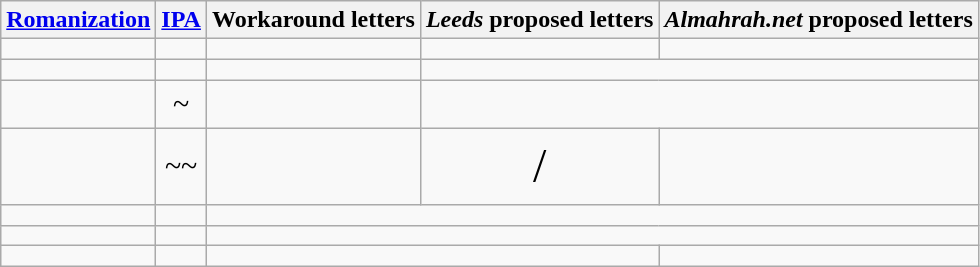<table class="wikitable" style="text-align: center">
<tr>
<th><a href='#'>Romanization</a></th>
<th><a href='#'>IPA</a></th>
<th>Workaround letters</th>
<th><em>Leeds</em> proposed letters</th>
<th><em>Almahrah.net</em> proposed letters</th>
</tr>
<tr>
<td style="font-size:125%"></td>
<td style="font-size:125%"></td>
<td style="font-size:200%"></td>
<td style="font-size:200%"></td>
<td style="font-size:200%"></td>
</tr>
<tr>
<td style="font-size:125%"></td>
<td style="font-size:125%"></td>
<td style="font-size:200%"></td>
<td style="font-size:200%" colspan="2"></td>
</tr>
<tr>
<td style="font-size:125%"></td>
<td style="font-size:125%">~</td>
<td style="font-size:200%"></td>
<td style="font-size:200%" colspan="2"></td>
</tr>
<tr>
<td style="font-size:125%"></td>
<td style="font-size:125%">~~</td>
<td style="font-size:200%"></td>
<td style="font-size:200%"> / </td>
<td style="font-size:200%"></td>
</tr>
<tr>
<td style="font-size:125%"></td>
<td style="font-size:125%"></td>
<td style="font-size:200%" colspan="3"></td>
</tr>
<tr>
<td style="font-size:125%"></td>
<td style="font-size:125%"></td>
<td style="font-size:200%" colspan="3"></td>
</tr>
<tr>
<td style="font-size:125%"></td>
<td style="font-size:125%"></td>
<td style="font-size:200%" colspan="2"></td>
<td style="font-size:200%"></td>
</tr>
</table>
